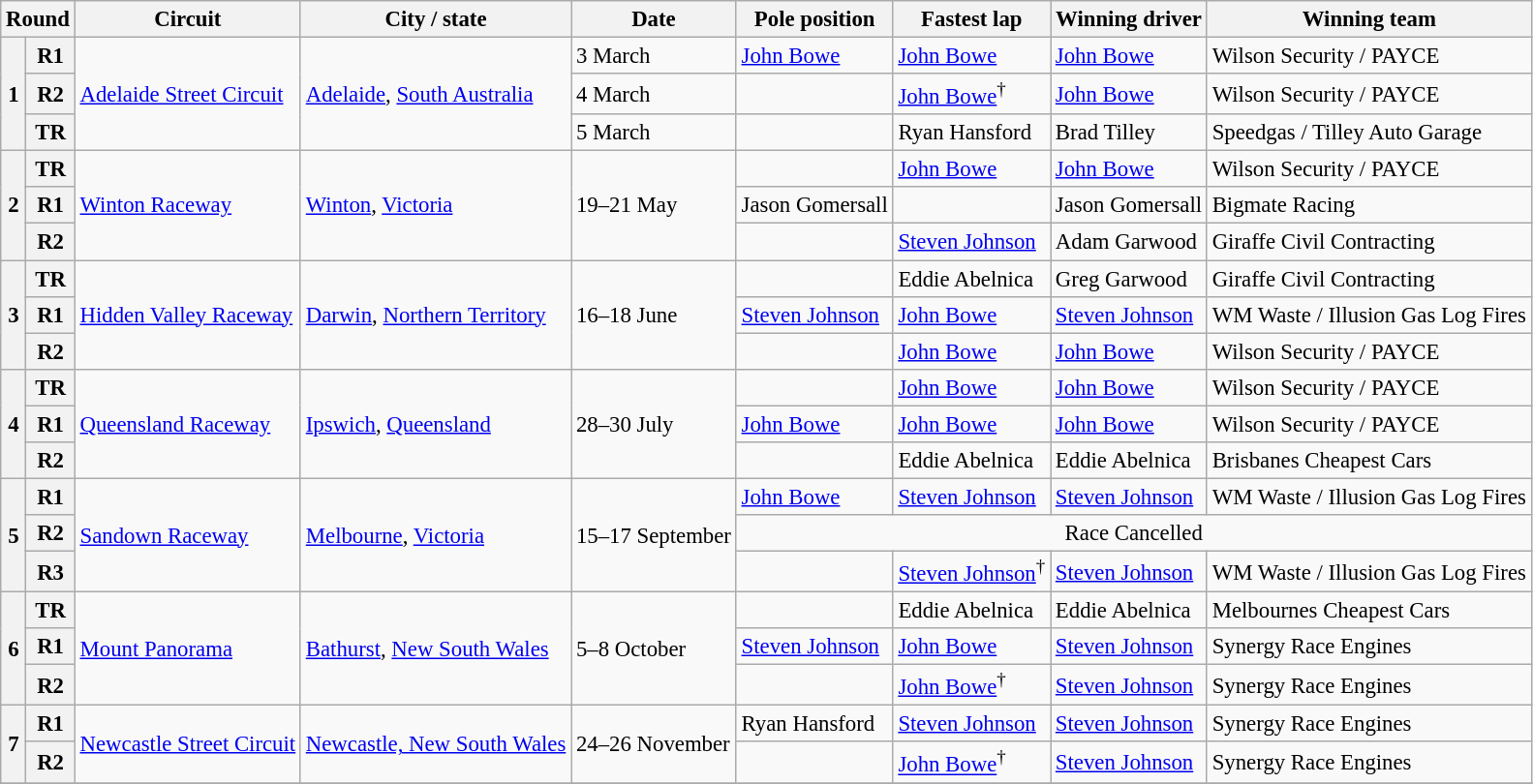<table class="wikitable" style="font-size: 95%">
<tr>
<th colspan="2">Round</th>
<th>Circuit</th>
<th>City / state</th>
<th>Date</th>
<th>Pole position</th>
<th>Fastest lap</th>
<th>Winning driver</th>
<th>Winning team</th>
</tr>
<tr>
<th rowspan="3">1</th>
<th>R1</th>
<td rowspan="3"> <a href='#'>Adelaide Street Circuit</a></td>
<td rowspan="3"><a href='#'>Adelaide</a>, <a href='#'>South Australia</a></td>
<td>3 March</td>
<td> <a href='#'>John Bowe</a></td>
<td> <a href='#'>John Bowe</a></td>
<td> <a href='#'>John Bowe</a></td>
<td>Wilson Security / PAYCE</td>
</tr>
<tr>
<th>R2</th>
<td>4 March</td>
<td></td>
<td> <a href='#'>John Bowe</a><sup>†</sup></td>
<td> <a href='#'>John Bowe</a></td>
<td>Wilson Security / PAYCE</td>
</tr>
<tr>
<th>TR</th>
<td>5 March</td>
<td></td>
<td> Ryan Hansford</td>
<td> Brad Tilley</td>
<td>Speedgas / Tilley Auto Garage</td>
</tr>
<tr>
<th rowspan="3">2</th>
<th>TR</th>
<td rowspan="3"> <a href='#'>Winton Raceway</a></td>
<td rowspan="3"><a href='#'>Winton</a>, <a href='#'>Victoria</a></td>
<td rowspan="3">19–21 May</td>
<td></td>
<td> <a href='#'>John Bowe</a></td>
<td> <a href='#'>John Bowe</a></td>
<td>Wilson Security / PAYCE</td>
</tr>
<tr>
<th>R1</th>
<td> Jason Gomersall</td>
<td></td>
<td> Jason Gomersall</td>
<td>Bigmate Racing</td>
</tr>
<tr>
<th>R2</th>
<td></td>
<td> <a href='#'>Steven Johnson</a></td>
<td> Adam Garwood</td>
<td>Giraffe Civil Contracting</td>
</tr>
<tr>
<th rowspan="3">3</th>
<th>TR</th>
<td rowspan="3"> <a href='#'>Hidden Valley Raceway</a></td>
<td rowspan="3"><a href='#'>Darwin</a>, <a href='#'>Northern Territory</a></td>
<td rowspan="3">16–18 June</td>
<td></td>
<td> Eddie Abelnica</td>
<td> Greg Garwood</td>
<td>Giraffe Civil Contracting</td>
</tr>
<tr>
<th>R1</th>
<td> <a href='#'>Steven Johnson</a></td>
<td> <a href='#'>John Bowe</a></td>
<td> <a href='#'>Steven Johnson</a></td>
<td>WM Waste / Illusion Gas Log Fires</td>
</tr>
<tr>
<th>R2</th>
<td></td>
<td> <a href='#'>John Bowe</a></td>
<td> <a href='#'>John Bowe</a></td>
<td>Wilson Security / PAYCE</td>
</tr>
<tr>
<th rowspan="3">4</th>
<th>TR</th>
<td rowspan="3"> <a href='#'>Queensland Raceway</a></td>
<td rowspan="3"><a href='#'>Ipswich</a>, <a href='#'>Queensland</a></td>
<td rowspan="3">28–30 July</td>
<td></td>
<td> <a href='#'>John Bowe</a></td>
<td> <a href='#'>John Bowe</a></td>
<td>Wilson Security / PAYCE</td>
</tr>
<tr>
<th>R1</th>
<td> <a href='#'>John Bowe</a></td>
<td> <a href='#'>John Bowe</a></td>
<td> <a href='#'>John Bowe</a></td>
<td>Wilson Security / PAYCE</td>
</tr>
<tr>
<th>R2</th>
<td></td>
<td> Eddie Abelnica</td>
<td> Eddie Abelnica</td>
<td>Brisbanes Cheapest Cars</td>
</tr>
<tr>
<th rowspan="3">5</th>
<th>R1</th>
<td rowspan="3"> <a href='#'>Sandown Raceway</a></td>
<td rowspan="3"><a href='#'>Melbourne</a>, <a href='#'>Victoria</a></td>
<td rowspan="3">15–17 September</td>
<td> <a href='#'>John Bowe</a></td>
<td> <a href='#'>Steven Johnson</a></td>
<td> <a href='#'>Steven Johnson</a></td>
<td>WM Waste / Illusion Gas Log Fires</td>
</tr>
<tr>
<th>R2</th>
<td colspan=4 align="middle">Race Cancelled</td>
</tr>
<tr>
<th>R3</th>
<td></td>
<td> <a href='#'>Steven Johnson</a><sup>†</sup></td>
<td> <a href='#'>Steven Johnson</a></td>
<td>WM Waste / Illusion Gas Log Fires</td>
</tr>
<tr>
<th rowspan="3">6</th>
<th>TR</th>
<td rowspan="3"> <a href='#'>Mount Panorama</a></td>
<td rowspan="3"><a href='#'>Bathurst</a>, <a href='#'>New South Wales</a></td>
<td rowspan="3">5–8 October</td>
<td></td>
<td> Eddie Abelnica</td>
<td> Eddie Abelnica</td>
<td>Melbournes Cheapest Cars</td>
</tr>
<tr>
<th>R1</th>
<td> <a href='#'>Steven Johnson</a></td>
<td> <a href='#'>John Bowe</a></td>
<td> <a href='#'>Steven Johnson</a></td>
<td>Synergy Race Engines</td>
</tr>
<tr>
<th>R2</th>
<td></td>
<td><a href='#'>John Bowe</a><sup>†</sup></td>
<td> <a href='#'>Steven Johnson</a></td>
<td>Synergy Race Engines</td>
</tr>
<tr>
<th rowspan="2">7</th>
<th>R1</th>
<td rowspan="2"> <a href='#'>Newcastle Street Circuit</a></td>
<td rowspan="2"><a href='#'>Newcastle, New South Wales</a></td>
<td rowspan="2">24–26 November</td>
<td> Ryan Hansford</td>
<td> <a href='#'>Steven Johnson</a></td>
<td> <a href='#'>Steven Johnson</a></td>
<td>Synergy Race Engines</td>
</tr>
<tr>
<th>R2</th>
<td></td>
<td><a href='#'>John Bowe</a><sup>†</sup></td>
<td> <a href='#'>Steven Johnson</a></td>
<td>Synergy Race Engines</td>
</tr>
<tr>
</tr>
</table>
